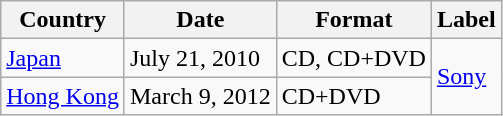<table class="wikitable">
<tr>
<th>Country</th>
<th>Date</th>
<th>Format</th>
<th>Label</th>
</tr>
<tr>
<td><a href='#'>Japan</a></td>
<td rowspan="1">July 21, 2010</td>
<td>CD, CD+DVD</td>
<td rowspan="2"><a href='#'>Sony</a></td>
</tr>
<tr>
<td><a href='#'>Hong Kong</a></td>
<td rowspan="1">March 9, 2012</td>
<td>CD+DVD</td>
</tr>
</table>
